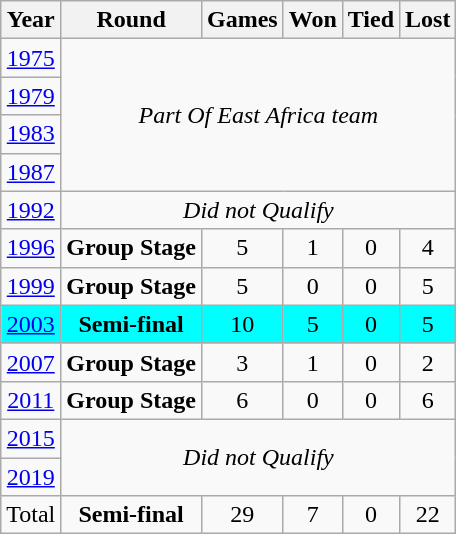<table class="wikitable" style="text-align: center;">
<tr>
<th>Year</th>
<th>Round</th>
<th>Games</th>
<th>Won</th>
<th>Tied</th>
<th>Lost</th>
</tr>
<tr>
<td> <a href='#'>1975</a></td>
<td colspan="5" rowspan="4"><em>Part Of East Africa team</em></td>
</tr>
<tr>
<td> <a href='#'>1979</a></td>
</tr>
<tr>
<td> <a href='#'>1983</a></td>
</tr>
<tr>
<td> <a href='#'>1987</a></td>
</tr>
<tr>
<td> <a href='#'>1992</a></td>
<td colspan="5"><em>Did not Qualify</em></td>
</tr>
<tr>
<td> <a href='#'>1996</a></td>
<td><strong>Group Stage</strong></td>
<td>5</td>
<td>1</td>
<td>0</td>
<td>4</td>
</tr>
<tr>
<td> <a href='#'>1999</a></td>
<td><strong>Group Stage</strong></td>
<td>5</td>
<td>0</td>
<td>0</td>
<td>5</td>
</tr>
<tr bgcolor=#00FFFF>
<td> <a href='#'>2003</a></td>
<td><strong>Semi-final</strong></td>
<td>10</td>
<td>5</td>
<td>0</td>
<td>5</td>
</tr>
<tr>
<td> <a href='#'>2007</a></td>
<td><strong>Group Stage</strong></td>
<td>3</td>
<td>1</td>
<td>0</td>
<td>2</td>
</tr>
<tr>
<td> <a href='#'>2011</a></td>
<td><strong>Group Stage</strong></td>
<td>6</td>
<td>0</td>
<td>0</td>
<td>6</td>
</tr>
<tr>
<td> <a href='#'>2015</a></td>
<td colspan="5" rowspan="2"><em>Did not Qualify</em></td>
</tr>
<tr>
<td> <a href='#'>2019</a></td>
</tr>
<tr>
<td>Total</td>
<td><strong>Semi-final</strong></td>
<td>29</td>
<td>7</td>
<td>0</td>
<td>22</td>
</tr>
</table>
